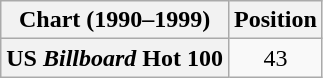<table class="wikitable plainrowheaders" style="text-align:center">
<tr>
<th>Chart (1990–1999)</th>
<th>Position</th>
</tr>
<tr>
<th scope="row">US <em>Billboard</em> Hot 100</th>
<td>43</td>
</tr>
</table>
